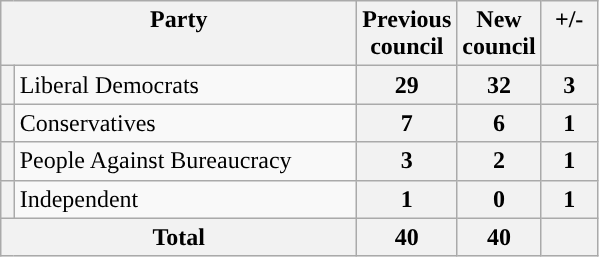<table class="wikitable">
<tr>
<th valign=top colspan="2" style="width: 230px">Party</th>
<th valign=top style="width: 30px">Previous council</th>
<th valign=top style="width: 30px">New council</th>
<th valign=top style="width: 30px">+/-</th>
</tr>
<tr>
<th style="background-color: "></th>
<td>Liberal Democrats</td>
<th align=center>29</th>
<th align=center>32</th>
<th align=center> 3</th>
</tr>
<tr>
<th style="background-color: "></th>
<td>Conservatives</td>
<th align=center>7</th>
<th align=center>6</th>
<th align=center> 1</th>
</tr>
<tr>
<th style="background-color: "></th>
<td>People Against Bureaucracy</td>
<th align=center>3</th>
<th align=center>2</th>
<th align=center> 1</th>
</tr>
<tr>
<th style="background-color: "></th>
<td>Independent</td>
<th align=center>1</th>
<th align=center>0</th>
<th align=center> 1</th>
</tr>
<tr>
<th colspan=2>Total</th>
<th style="text-align: center">40</th>
<th style="text-align: center">40</th>
<th></th>
</tr>
</table>
